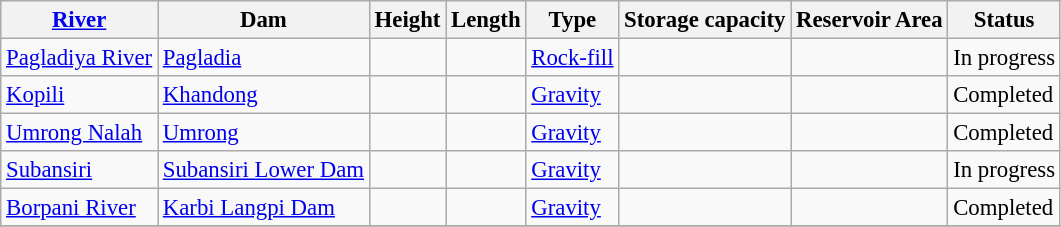<table class="wikitable sortable" style="font-size: 95%;">
<tr>
<th><a href='#'>River</a></th>
<th>Dam</th>
<th>Height</th>
<th>Length</th>
<th>Type</th>
<th>Storage capacity</th>
<th>Reservoir Area</th>
<th>Status</th>
</tr>
<tr>
<td><a href='#'>Pagladiya River</a></td>
<td><a href='#'>Pagladia</a></td>
<td></td>
<td></td>
<td><a href='#'>Rock-fill</a></td>
<td></td>
<td></td>
<td>In progress</td>
</tr>
<tr>
<td><a href='#'>Kopili</a></td>
<td><a href='#'>Khandong</a></td>
<td></td>
<td></td>
<td><a href='#'>Gravity</a></td>
<td></td>
<td></td>
<td>Completed </td>
</tr>
<tr>
<td><a href='#'>Umrong Nalah</a></td>
<td><a href='#'>Umrong</a></td>
<td></td>
<td></td>
<td><a href='#'>Gravity</a></td>
<td></td>
<td></td>
<td>Completed </td>
</tr>
<tr>
<td><a href='#'>Subansiri</a></td>
<td><a href='#'>Subansiri Lower Dam</a></td>
<td></td>
<td></td>
<td><a href='#'>Gravity</a></td>
<td></td>
<td></td>
<td>In progress</td>
</tr>
<tr>
<td><a href='#'>Borpani River</a></td>
<td><a href='#'>Karbi Langpi Dam</a></td>
<td></td>
<td></td>
<td><a href='#'>Gravity</a></td>
<td></td>
<td></td>
<td>Completed </td>
</tr>
<tr>
</tr>
</table>
